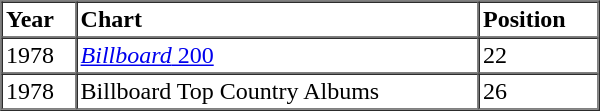<table border=1 cellspacing=0 cellpadding=2 width="400px">
<tr>
<th align="left">Year</th>
<th align="left">Chart</th>
<th align="left">Position</th>
</tr>
<tr>
<td>1978</td>
<td><a href='#'><em>Billboard</em> 200</a></td>
<td align="left">22</td>
</tr>
<tr>
<td>1978</td>
<td>Billboard Top Country Albums</td>
<td align="left">26</td>
</tr>
<tr>
</tr>
</table>
